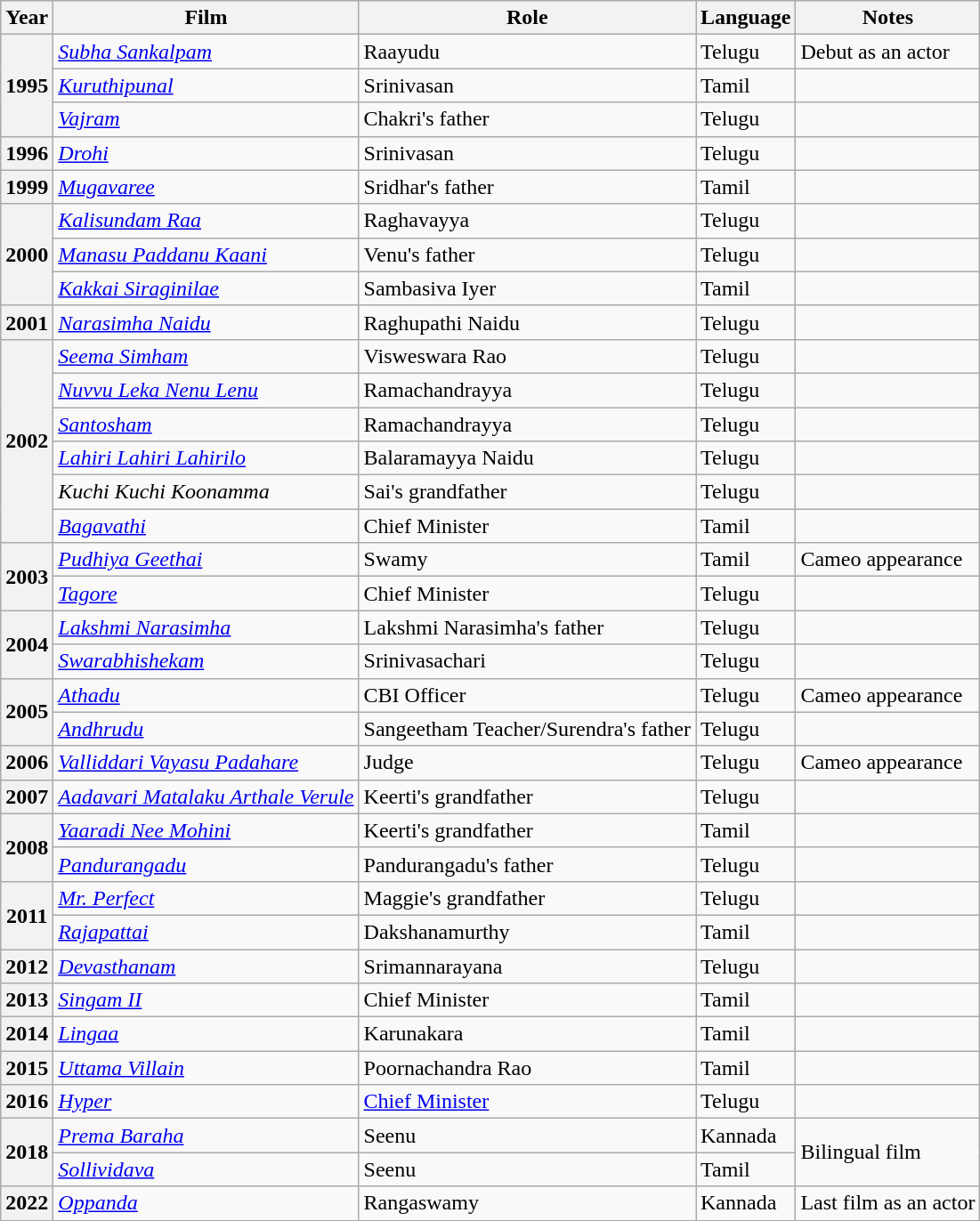<table class="wikitable sortable plainrowheaders">
<tr>
<th scope="col">Year</th>
<th scope="col">Film</th>
<th scope="col">Role</th>
<th scope="col">Language</th>
<th scope="col" class="unsortable">Notes</th>
</tr>
<tr>
<th rowspan="3" scope="row">1995</th>
<td><em><a href='#'>Subha Sankalpam</a></em></td>
<td>Raayudu</td>
<td>Telugu</td>
<td>Debut as an actor</td>
</tr>
<tr>
<td><em><a href='#'>Kuruthipunal</a></em></td>
<td>Srinivasan</td>
<td>Tamil</td>
<td></td>
</tr>
<tr>
<td><em><a href='#'>Vajram</a></em></td>
<td>Chakri's father</td>
<td>Telugu</td>
<td></td>
</tr>
<tr>
<th scope="row">1996</th>
<td><em><a href='#'>Drohi</a></em></td>
<td>Srinivasan</td>
<td>Telugu</td>
<td></td>
</tr>
<tr>
<th scope="row">1999</th>
<td><em><a href='#'>Mugavaree</a></em></td>
<td>Sridhar's father</td>
<td>Tamil</td>
<td></td>
</tr>
<tr>
<th rowspan="3" scope="row">2000</th>
<td><em><a href='#'>Kalisundam Raa</a></em></td>
<td>Raghavayya</td>
<td>Telugu</td>
<td></td>
</tr>
<tr>
<td><em><a href='#'>Manasu Paddanu Kaani</a></em></td>
<td>Venu's father</td>
<td>Telugu</td>
<td></td>
</tr>
<tr>
<td><em><a href='#'>Kakkai Siraginilae</a></em></td>
<td>Sambasiva Iyer</td>
<td>Tamil</td>
<td></td>
</tr>
<tr>
<th scope="row">2001</th>
<td><em><a href='#'>Narasimha Naidu</a></em></td>
<td>Raghupathi Naidu</td>
<td>Telugu</td>
<td></td>
</tr>
<tr>
<th rowspan="6" scope="row">2002</th>
<td><em><a href='#'>Seema Simham</a></em></td>
<td>Visweswara Rao</td>
<td>Telugu</td>
<td></td>
</tr>
<tr>
<td><em><a href='#'>Nuvvu Leka Nenu Lenu</a></em></td>
<td>Ramachandrayya</td>
<td>Telugu</td>
<td></td>
</tr>
<tr>
<td><em><a href='#'>Santosham</a></em></td>
<td>Ramachandrayya</td>
<td>Telugu</td>
<td></td>
</tr>
<tr>
<td><em><a href='#'>Lahiri Lahiri Lahirilo</a></em></td>
<td>Balaramayya Naidu</td>
<td>Telugu</td>
<td></td>
</tr>
<tr>
<td><em>Kuchi Kuchi Koonamma</em></td>
<td>Sai's grandfather</td>
<td>Telugu</td>
<td></td>
</tr>
<tr>
<td><em><a href='#'>Bagavathi</a></em></td>
<td>Chief Minister</td>
<td>Tamil</td>
<td></td>
</tr>
<tr>
<th rowspan="2" scope="row">2003</th>
<td><em><a href='#'>Pudhiya Geethai</a></em></td>
<td>Swamy</td>
<td>Tamil</td>
<td>Cameo appearance</td>
</tr>
<tr>
<td><em><a href='#'>Tagore</a></em></td>
<td>Chief Minister</td>
<td>Telugu</td>
<td></td>
</tr>
<tr>
<th rowspan="2" scope="row">2004</th>
<td><em><a href='#'>Lakshmi Narasimha</a></em></td>
<td>Lakshmi Narasimha's father</td>
<td>Telugu</td>
<td></td>
</tr>
<tr>
<td><em><a href='#'>Swarabhishekam</a></em></td>
<td>Srinivasachari</td>
<td>Telugu</td>
<td></td>
</tr>
<tr>
<th rowspan="2" scope="row">2005</th>
<td><em><a href='#'>Athadu</a></em></td>
<td>CBI Officer</td>
<td>Telugu</td>
<td>Cameo appearance</td>
</tr>
<tr>
<td><em><a href='#'>Andhrudu</a></em></td>
<td>Sangeetham Teacher/Surendra's father</td>
<td>Telugu</td>
<td></td>
</tr>
<tr>
<th scope="row">2006</th>
<td><em><a href='#'>Valliddari Vayasu Padahare</a></em></td>
<td>Judge</td>
<td>Telugu</td>
<td>Cameo appearance</td>
</tr>
<tr>
<th scope="row">2007</th>
<td><em><a href='#'>Aadavari Matalaku Arthale Verule</a></em></td>
<td>Keerti's grandfather</td>
<td>Telugu</td>
<td></td>
</tr>
<tr>
<th rowspan="2" scope="row">2008</th>
<td><em><a href='#'>Yaaradi Nee Mohini</a></em></td>
<td>Keerti's grandfather</td>
<td>Tamil</td>
<td></td>
</tr>
<tr>
<td><em><a href='#'>Pandurangadu</a></em></td>
<td>Pandurangadu's father</td>
<td>Telugu</td>
<td></td>
</tr>
<tr>
<th rowspan="2" scope="row">2011</th>
<td><em><a href='#'>Mr. Perfect</a></em></td>
<td>Maggie's grandfather</td>
<td>Telugu</td>
<td></td>
</tr>
<tr>
<td><em><a href='#'>Rajapattai</a></em></td>
<td>Dakshanamurthy</td>
<td>Tamil</td>
<td></td>
</tr>
<tr>
<th scope="row">2012</th>
<td><em><a href='#'>Devasthanam</a></em></td>
<td>Srimannarayana</td>
<td>Telugu</td>
<td></td>
</tr>
<tr>
<th scope="row">2013</th>
<td><em><a href='#'>Singam II</a></em></td>
<td>Chief Minister</td>
<td>Tamil</td>
<td></td>
</tr>
<tr>
<th scope="row">2014</th>
<td><em><a href='#'>Lingaa</a></em></td>
<td>Karunakara</td>
<td>Tamil</td>
<td></td>
</tr>
<tr>
<th scope="row">2015</th>
<td><em><a href='#'>Uttama Villain</a></em></td>
<td>Poornachandra Rao</td>
<td>Tamil</td>
<td></td>
</tr>
<tr>
<th scope="row">2016</th>
<td><em><a href='#'>Hyper</a></em></td>
<td><a href='#'>Chief Minister</a></td>
<td>Telugu</td>
<td></td>
</tr>
<tr>
<th rowspan="2" scope="row">2018</th>
<td><em><a href='#'>Prema Baraha</a></em></td>
<td>Seenu</td>
<td>Kannada</td>
<td rowspan="2">Bilingual film</td>
</tr>
<tr>
<td><em><a href='#'>Sollividava</a></em></td>
<td>Seenu</td>
<td>Tamil</td>
</tr>
<tr>
<th scope="row">2022</th>
<td><em><a href='#'>Oppanda</a></em></td>
<td>Rangaswamy</td>
<td>Kannada</td>
<td>Last film as an actor</td>
</tr>
</table>
